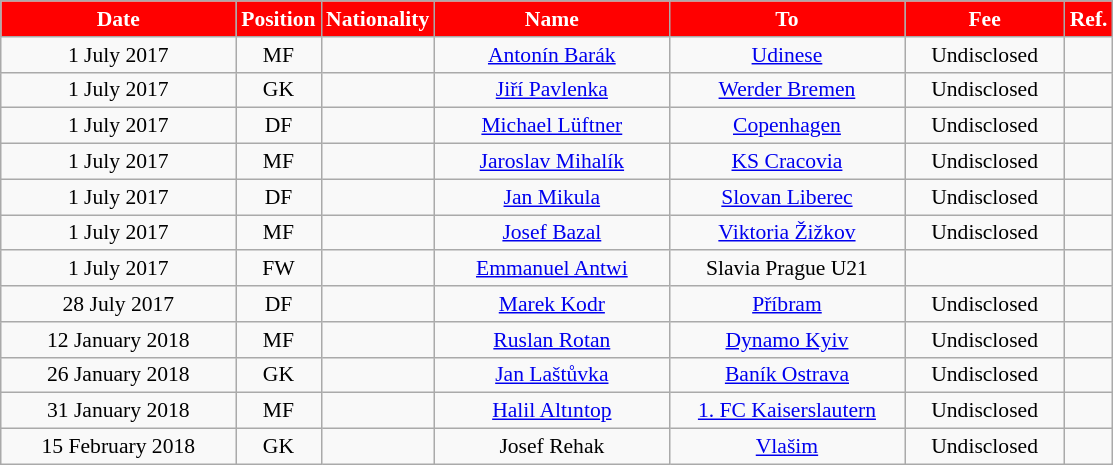<table class="wikitable"  style="text-align:center; font-size:90%; ">
<tr>
<th style="background:#ff0000; color:white; width:150px;">Date</th>
<th style="background:#ff0000; color:white; width:50px;">Position</th>
<th style="background:#ff0000; color:white; width:50px;">Nationality</th>
<th style="background:#ff0000; color:white; width:150px;">Name</th>
<th style="background:#ff0000; color:white; width:150px;">To</th>
<th style="background:#ff0000; color:white; width:100px;">Fee</th>
<th style="background:#ff0000; color:white; width:25px;">Ref.</th>
</tr>
<tr>
<td>1 July 2017</td>
<td>MF</td>
<td></td>
<td><a href='#'>Antonín Barák</a></td>
<td><a href='#'>Udinese</a></td>
<td>Undisclosed</td>
<td></td>
</tr>
<tr>
<td>1 July 2017</td>
<td>GK</td>
<td></td>
<td><a href='#'>Jiří Pavlenka</a></td>
<td><a href='#'>Werder Bremen</a></td>
<td>Undisclosed</td>
<td></td>
</tr>
<tr>
<td>1 July 2017</td>
<td>DF</td>
<td></td>
<td><a href='#'>Michael Lüftner</a></td>
<td><a href='#'>Copenhagen</a></td>
<td>Undisclosed</td>
<td></td>
</tr>
<tr>
<td>1 July 2017</td>
<td>MF</td>
<td></td>
<td><a href='#'>Jaroslav Mihalík</a></td>
<td><a href='#'>KS Cracovia</a></td>
<td>Undisclosed</td>
<td></td>
</tr>
<tr>
<td>1 July 2017</td>
<td>DF</td>
<td></td>
<td><a href='#'>Jan Mikula</a></td>
<td><a href='#'>Slovan Liberec</a></td>
<td>Undisclosed</td>
<td></td>
</tr>
<tr>
<td>1 July 2017</td>
<td>MF</td>
<td></td>
<td><a href='#'>Josef Bazal</a></td>
<td><a href='#'>Viktoria Žižkov</a></td>
<td>Undisclosed</td>
<td></td>
</tr>
<tr>
<td>1 July 2017</td>
<td>FW</td>
<td></td>
<td><a href='#'>Emmanuel Antwi</a></td>
<td>Slavia Prague U21</td>
<td></td>
<td></td>
</tr>
<tr>
<td>28 July 2017</td>
<td>DF</td>
<td></td>
<td><a href='#'>Marek Kodr</a></td>
<td><a href='#'>Příbram</a></td>
<td>Undisclosed</td>
<td></td>
</tr>
<tr>
<td>12 January 2018</td>
<td>MF</td>
<td></td>
<td><a href='#'>Ruslan Rotan</a></td>
<td><a href='#'>Dynamo Kyiv</a></td>
<td>Undisclosed</td>
<td></td>
</tr>
<tr>
<td>26 January 2018</td>
<td>GK</td>
<td></td>
<td><a href='#'>Jan Laštůvka</a></td>
<td><a href='#'>Baník Ostrava</a></td>
<td>Undisclosed</td>
<td></td>
</tr>
<tr>
<td>31 January 2018</td>
<td>MF</td>
<td></td>
<td><a href='#'>Halil Altıntop</a></td>
<td><a href='#'>1. FC Kaiserslautern</a></td>
<td>Undisclosed</td>
<td></td>
</tr>
<tr>
<td>15 February 2018</td>
<td>GK</td>
<td></td>
<td>Josef Rehak</td>
<td><a href='#'>Vlašim</a></td>
<td>Undisclosed</td>
<td></td>
</tr>
</table>
